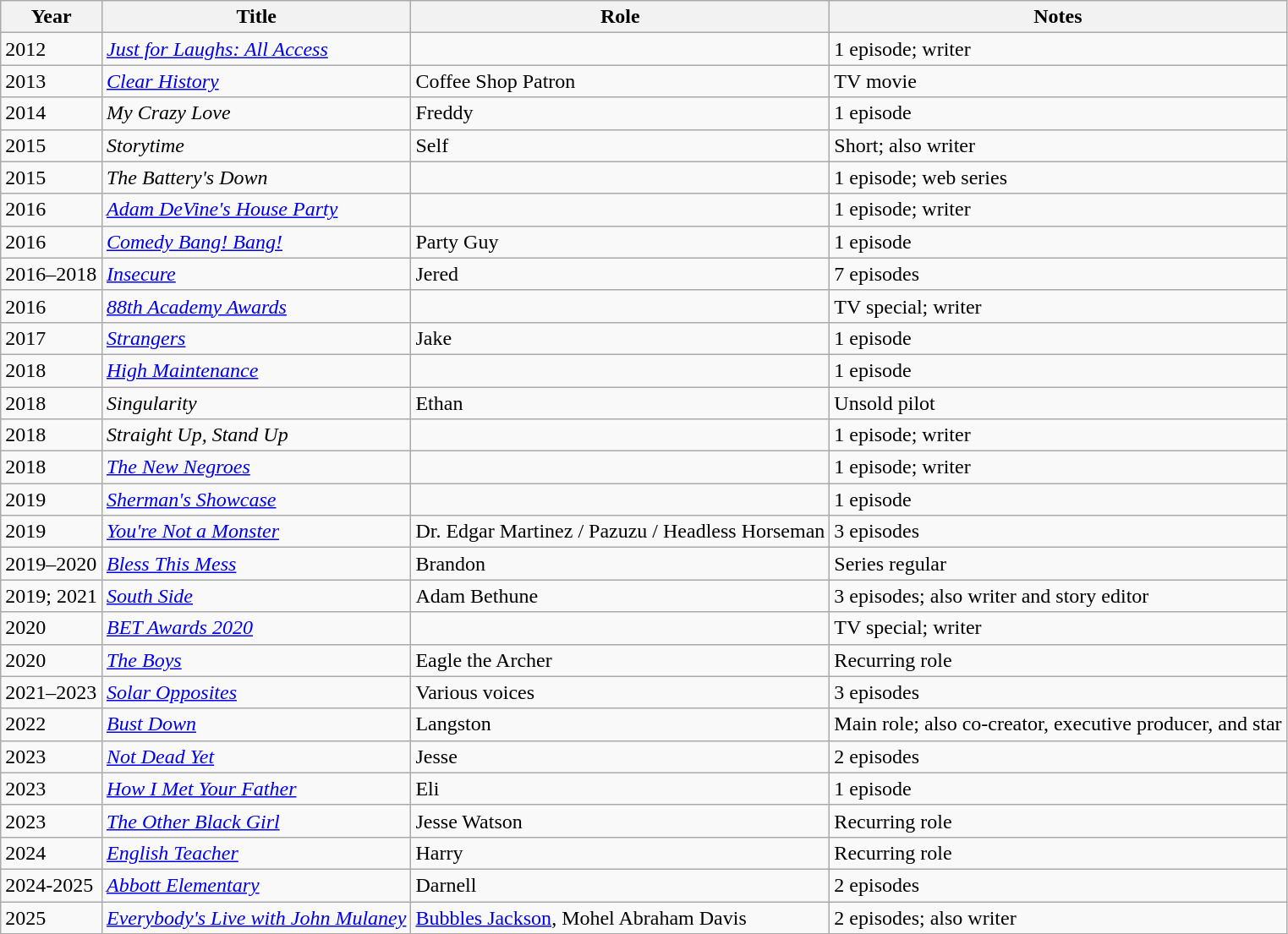<table class="wikitable sortable">
<tr>
<th>Year</th>
<th>Title</th>
<th>Role</th>
<th>Notes</th>
</tr>
<tr>
<td>2012</td>
<td><em><a href='#'>Just for Laughs: All Access</a></em></td>
<td></td>
<td>1 episode; writer</td>
</tr>
<tr>
<td>2013</td>
<td><em><a href='#'>Clear History</a></em></td>
<td>Coffee Shop Patron</td>
<td>TV movie</td>
</tr>
<tr>
<td>2014</td>
<td><em>My Crazy Love</em></td>
<td>Freddy</td>
<td>1 episode</td>
</tr>
<tr>
<td>2015</td>
<td><em>Storytime</em></td>
<td>Self</td>
<td>Short; also writer</td>
</tr>
<tr>
<td>2015</td>
<td><em>The Battery's Down</em></td>
<td></td>
<td>1 episode; web series</td>
</tr>
<tr>
<td>2016</td>
<td><em><a href='#'>Adam DeVine's House Party</a></em></td>
<td></td>
<td>1 episode; writer</td>
</tr>
<tr>
<td>2016</td>
<td><a href='#'><em>Comedy Bang! Bang!</em></a></td>
<td>Party Guy</td>
<td>1 episode</td>
</tr>
<tr>
<td>2016–2018</td>
<td><a href='#'><em>Insecure</em></a></td>
<td>Jered</td>
<td>7 episodes</td>
</tr>
<tr>
<td>2016</td>
<td><em><a href='#'>88th Academy Awards</a></em></td>
<td></td>
<td>TV special; writer</td>
</tr>
<tr>
<td>2017</td>
<td><em><a href='#'>Strangers</a></em></td>
<td>Jake</td>
<td>1 episode</td>
</tr>
<tr>
<td>2018</td>
<td><em><a href='#'>High Maintenance</a></em></td>
<td></td>
<td>1 episode</td>
</tr>
<tr>
<td>2018</td>
<td><em>Singularity</em></td>
<td>Ethan</td>
<td>Unsold pilot</td>
</tr>
<tr>
<td>2018</td>
<td><em>Straight Up, Stand Up</em></td>
<td></td>
<td>1 episode; writer</td>
</tr>
<tr>
<td>2018</td>
<td><a href='#'><em>The New Negroes</em></a></td>
<td></td>
<td>1 episode; writer</td>
</tr>
<tr>
<td>2019</td>
<td><em><a href='#'>Sherman's Showcase</a></em></td>
<td></td>
<td>1 episode</td>
</tr>
<tr>
<td>2019</td>
<td><em><a href='#'>You're Not a Monster</a></em></td>
<td>Dr. Edgar Martinez / Pazuzu / Headless Horseman</td>
<td>3 episodes</td>
</tr>
<tr>
<td>2019–2020</td>
<td><a href='#'><em>Bless This Mess</em></a></td>
<td>Brandon</td>
<td>Series regular</td>
</tr>
<tr>
<td>2019; 2021</td>
<td><a href='#'><em>South Side</em></a></td>
<td>Adam Bethune</td>
<td>3 episodes; also writer and story editor</td>
</tr>
<tr>
<td>2020</td>
<td><em><a href='#'>BET Awards 2020</a></em></td>
<td></td>
<td>TV special; writer</td>
</tr>
<tr>
<td>2020</td>
<td><em><a href='#'>The Boys</a></em></td>
<td>Eagle the Archer</td>
<td>Recurring role</td>
</tr>
<tr>
<td>2021–2023</td>
<td><em><a href='#'>Solar Opposites</a></em></td>
<td>Various voices</td>
<td>3 episodes</td>
</tr>
<tr>
<td>2022</td>
<td><em><a href='#'>Bust Down</a></em></td>
<td>Langston</td>
<td>Main role; also co-creator, executive producer, and star</td>
</tr>
<tr>
<td>2023</td>
<td><em><a href='#'>Not Dead Yet</a></em></td>
<td>Jesse</td>
<td>2 episodes</td>
</tr>
<tr>
<td>2023</td>
<td><em><a href='#'>How I Met Your Father</a></em></td>
<td>Eli</td>
<td>1 episode</td>
</tr>
<tr>
<td>2023</td>
<td><em><a href='#'>The Other Black Girl</a></em></td>
<td>Jesse Watson</td>
<td>Recurring role</td>
</tr>
<tr>
<td>2024</td>
<td><em><a href='#'>English Teacher</a></em></td>
<td>Harry</td>
<td>Recurring role</td>
</tr>
<tr>
<td>2024-2025</td>
<td><em><a href='#'>Abbott Elementary</a></em></td>
<td>Darnell</td>
<td>2 episodes</td>
</tr>
<tr>
<td>2025</td>
<td><em><a href='#'>Everybody's Live with John Mulaney</a></em></td>
<td><a href='#'>Bubbles Jackson</a>, Mohel Abraham Davis</td>
<td>2 episodes; also writer</td>
</tr>
</table>
